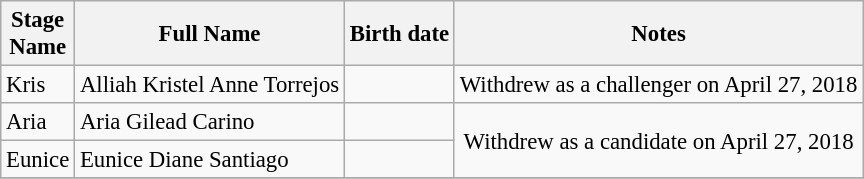<table class="wikitable sortable" style="font-size:95%;">
<tr>
<th>Stage<br>Name</th>
<th>Full Name</th>
<th>Birth date</th>
<th>Notes</th>
</tr>
<tr>
<td>Kris</td>
<td>Alliah Kristel Anne Torrejos</td>
<td style="text-align:left;"></td>
<td style="text-align:center;">Withdrew as a challenger on April 27, 2018</td>
</tr>
<tr>
<td>Aria</td>
<td>Aria Gilead Carino</td>
<td style="text-align:left;"></td>
<td rowspan="2" style="text-align:center;">Withdrew as a candidate on April 27, 2018</td>
</tr>
<tr>
<td>Eunice</td>
<td>Eunice Diane Santiago</td>
<td style="text-align:left;"></td>
</tr>
<tr>
</tr>
</table>
